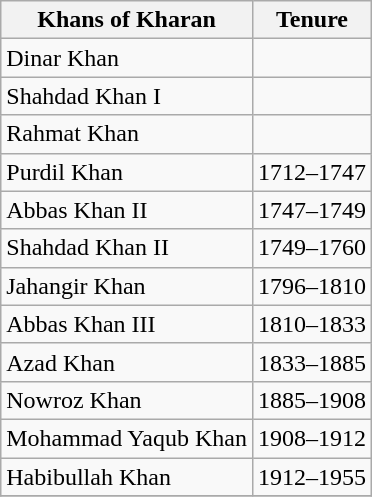<table class="wikitable">
<tr>
<th>Khans of Kharan</th>
<th>Tenure</th>
</tr>
<tr>
<td>Dinar Khan</td>
<td></td>
</tr>
<tr>
<td>Shahdad Khan I</td>
<td></td>
</tr>
<tr>
<td>Rahmat Khan</td>
<td></td>
</tr>
<tr>
<td>Purdil Khan</td>
<td>1712–1747</td>
</tr>
<tr>
<td>Abbas Khan II</td>
<td>1747–1749</td>
</tr>
<tr>
<td>Shahdad Khan II</td>
<td>1749–1760</td>
</tr>
<tr>
<td>Jahangir Khan</td>
<td>1796–1810</td>
</tr>
<tr>
<td>Abbas Khan III</td>
<td>1810–1833</td>
</tr>
<tr>
<td>Azad Khan</td>
<td>1833–1885</td>
</tr>
<tr>
<td>Nowroz Khan</td>
<td>1885–1908</td>
</tr>
<tr>
<td>Mohammad Yaqub Khan</td>
<td>1908–1912</td>
</tr>
<tr>
<td>Habibullah Khan</td>
<td>1912–1955</td>
</tr>
<tr>
</tr>
</table>
